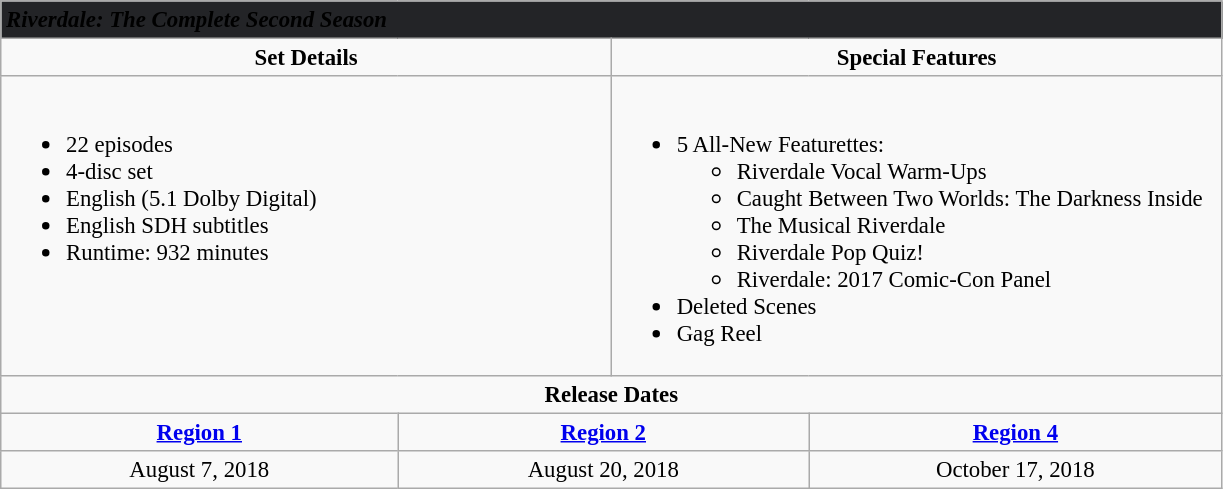<table class="wikitable" style="font-size: 95%;">
<tr style="background: #232427;">
<td colspan="6"><span><strong><em>Riverdale: The Complete Second Season</em></strong></span></td>
</tr>
<tr style="vertical-align:top; text-align:center;">
<td style="width:400px;" colspan="3"><strong>Set Details</strong></td>
<td style="width:400px; " colspan="3"><strong>Special Features</strong></td>
</tr>
<tr valign="top">
<td colspan="3"  style="text-align:left; width:400px;"><br><ul><li>22 episodes</li><li>4-disc set</li><li>English (5.1 Dolby Digital)</li><li>English SDH subtitles</li><li>Runtime: 932 minutes</li></ul></td>
<td colspan="3"  style="text-align:left; width:400px;"><br><ul><li>5 All-New Featurettes:<ul><li>Riverdale Vocal Warm-Ups</li><li>Caught Between Two Worlds: The Darkness Inside</li><li>The Musical Riverdale</li><li>Riverdale Pop Quiz!</li><li>Riverdale: 2017 Comic-Con Panel</li></ul></li><li>Deleted Scenes</li><li>Gag Reel</li></ul></td>
</tr>
<tr>
<td colspan="6" style="text-align:center;"><strong>Release Dates</strong></td>
</tr>
<tr>
<td colspan="2" style="text-align:center;"><strong><a href='#'>Region 1</a></strong></td>
<td colspan="2" style="text-align:center;"><strong><a href='#'>Region 2</a></strong></td>
<td colspan="2" style="text-align:center;"><strong><a href='#'>Region 4</a></strong></td>
</tr>
<tr style="text-align:center;">
<td colspan="2">August 7, 2018</td>
<td colspan="2">August 20, 2018</td>
<td colspan="2">October 17, 2018</td>
</tr>
</table>
